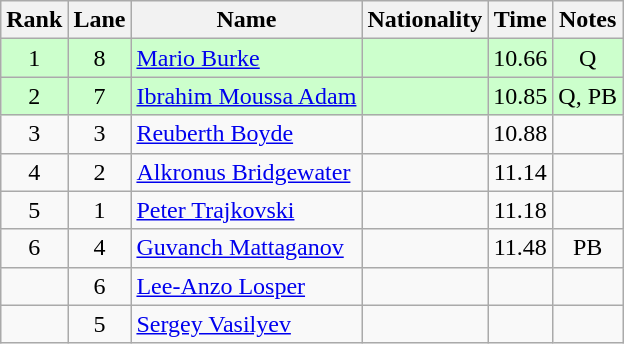<table class="wikitable sortable" style="text-align:center">
<tr>
<th>Rank</th>
<th>Lane</th>
<th>Name</th>
<th>Nationality</th>
<th>Time</th>
<th>Notes</th>
</tr>
<tr bgcolor=ccffcc>
<td>1</td>
<td>8</td>
<td align=left><a href='#'>Mario Burke</a></td>
<td align=left></td>
<td>10.66</td>
<td>Q</td>
</tr>
<tr bgcolor=ccffcc>
<td>2</td>
<td>7</td>
<td align=left><a href='#'>Ibrahim Moussa Adam</a></td>
<td align=left></td>
<td>10.85</td>
<td>Q, PB</td>
</tr>
<tr>
<td>3</td>
<td>3</td>
<td align=left><a href='#'>Reuberth Boyde</a></td>
<td align=left></td>
<td>10.88</td>
<td></td>
</tr>
<tr>
<td>4</td>
<td>2</td>
<td align=left><a href='#'>Alkronus Bridgewater</a></td>
<td align=left></td>
<td>11.14</td>
<td></td>
</tr>
<tr>
<td>5</td>
<td>1</td>
<td align=left><a href='#'>Peter Trajkovski</a></td>
<td align=left></td>
<td>11.18</td>
<td></td>
</tr>
<tr>
<td>6</td>
<td>4</td>
<td align=left><a href='#'>Guvanch Mattaganov</a></td>
<td align=left></td>
<td>11.48</td>
<td>PB</td>
</tr>
<tr>
<td></td>
<td>6</td>
<td align=left><a href='#'>Lee-Anzo Losper</a></td>
<td align=left></td>
<td></td>
<td></td>
</tr>
<tr>
<td></td>
<td>5</td>
<td align=left><a href='#'>Sergey Vasilyev</a></td>
<td align=left></td>
<td></td>
<td></td>
</tr>
</table>
